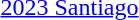<table>
<tr>
<td><a href='#'>2023 Santiago</a><br></td>
<td></td>
<td></td>
<td></td>
</tr>
</table>
